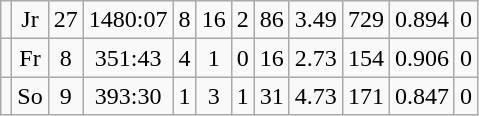<table class="wikitable sortable" style="text-align:center">
<tr>
<td align=left></td>
<td>Jr</td>
<td>27</td>
<td>1480:07</td>
<td>8</td>
<td>16</td>
<td>2</td>
<td>86</td>
<td>3.49</td>
<td>729</td>
<td>0.894</td>
<td>0</td>
</tr>
<tr>
<td align=left></td>
<td>Fr</td>
<td>8</td>
<td>351:43</td>
<td>4</td>
<td>1</td>
<td>0</td>
<td>16</td>
<td>2.73</td>
<td>154</td>
<td>0.906</td>
<td>0</td>
</tr>
<tr>
<td align=left></td>
<td>So</td>
<td>9</td>
<td>393:30</td>
<td>1</td>
<td>3</td>
<td>1</td>
<td>31</td>
<td>4.73</td>
<td>171</td>
<td>0.847</td>
<td>0</td>
</tr>
</table>
